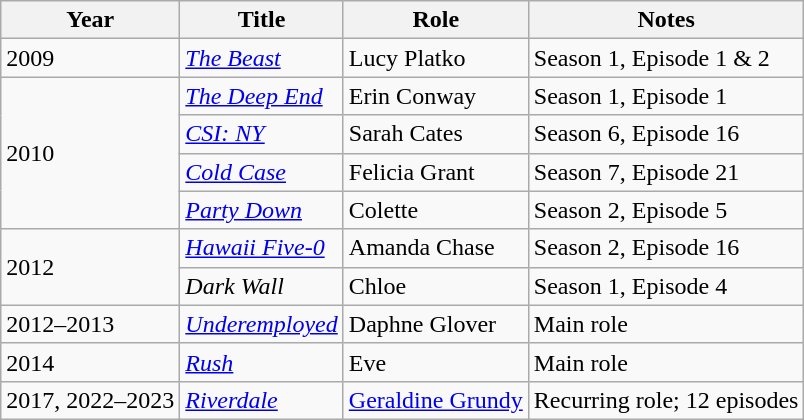<table class="wikitable sortable">
<tr>
<th>Year</th>
<th>Title</th>
<th>Role</th>
<th class="unsortable">Notes</th>
</tr>
<tr>
<td>2009</td>
<td><em><a href='#'>The Beast</a></em></td>
<td>Lucy Platko</td>
<td>Season 1, Episode 1 & 2</td>
</tr>
<tr>
<td rowspan="4">2010</td>
<td><em><a href='#'>The Deep End</a></em></td>
<td>Erin Conway</td>
<td>Season 1, Episode 1</td>
</tr>
<tr>
<td><em><a href='#'>CSI: NY</a></em></td>
<td>Sarah Cates</td>
<td>Season 6, Episode 16</td>
</tr>
<tr>
<td><em><a href='#'>Cold Case</a></em></td>
<td>Felicia Grant</td>
<td>Season 7, Episode 21</td>
</tr>
<tr>
<td><em><a href='#'>Party Down</a></em></td>
<td>Colette</td>
<td>Season 2, Episode 5</td>
</tr>
<tr>
<td rowspan="2">2012</td>
<td><em><a href='#'>Hawaii Five-0</a></em></td>
<td>Amanda Chase</td>
<td>Season 2, Episode 16</td>
</tr>
<tr>
<td><em>Dark Wall</em></td>
<td>Chloe</td>
<td>Season 1, Episode 4</td>
</tr>
<tr>
<td>2012–2013</td>
<td><em><a href='#'>Underemployed</a></em></td>
<td>Daphne Glover</td>
<td>Main role</td>
</tr>
<tr>
<td>2014</td>
<td><em><a href='#'>Rush</a></em></td>
<td>Eve</td>
<td>Main role</td>
</tr>
<tr>
<td>2017, 2022–2023</td>
<td><em><a href='#'>Riverdale</a></em></td>
<td><a href='#'>Geraldine Grundy</a></td>
<td>Recurring role; 12 episodes</td>
</tr>
</table>
